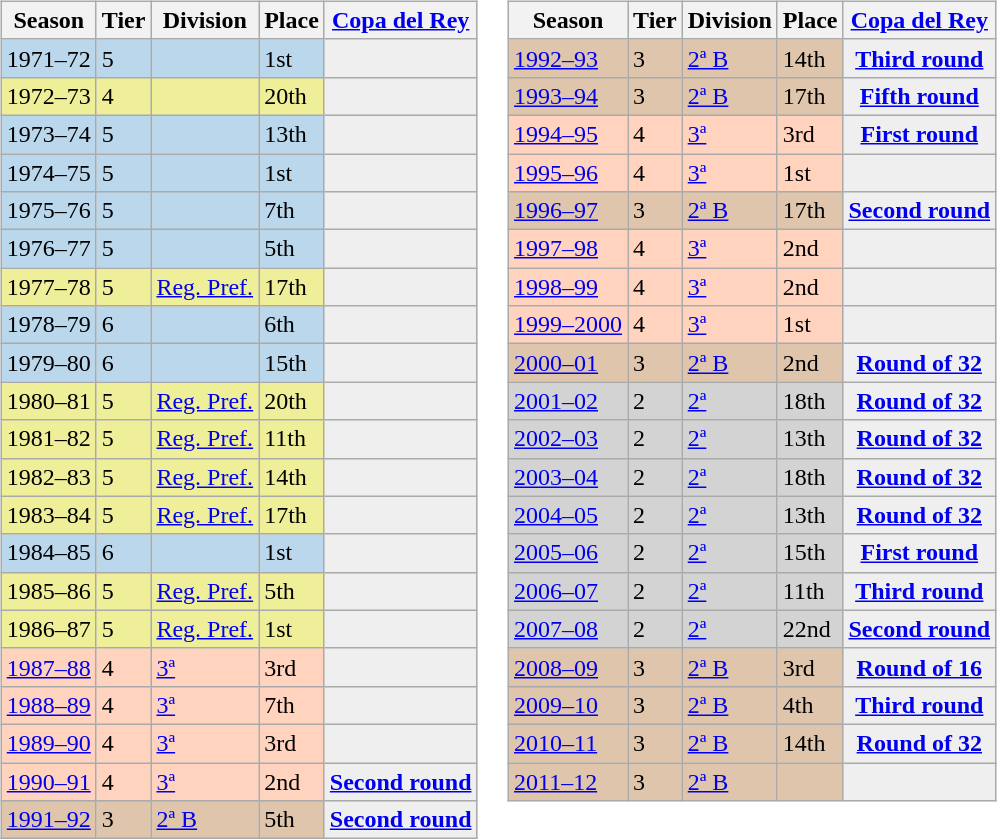<table>
<tr>
<td valign="top" width=0%><br><table class="wikitable">
<tr style="background:#f0f6fa;">
<th>Season</th>
<th>Tier</th>
<th>Division</th>
<th>Place</th>
<th><a href='#'>Copa del Rey</a></th>
</tr>
<tr>
<td style="background:#BBD7EC;">1971–72</td>
<td style="background:#BBD7EC;">5</td>
<td style="background:#BBD7EC;"></td>
<td style="background:#BBD7EC;">1st</td>
<th style="background:#efefef;"></th>
</tr>
<tr>
<td style="background:#EFEF99;">1972–73</td>
<td style="background:#EFEF99;">4</td>
<td style="background:#EFEF99;"></td>
<td style="background:#EFEF99;">20th</td>
<th style="background:#efefef;"></th>
</tr>
<tr>
<td style="background:#BBD7EC;">1973–74</td>
<td style="background:#BBD7EC;">5</td>
<td style="background:#BBD7EC;"></td>
<td style="background:#BBD7EC;">13th</td>
<th style="background:#efefef;"></th>
</tr>
<tr>
<td style="background:#BBD7EC;">1974–75</td>
<td style="background:#BBD7EC;">5</td>
<td style="background:#BBD7EC;"></td>
<td style="background:#BBD7EC;">1st</td>
<th style="background:#efefef;"></th>
</tr>
<tr>
<td style="background:#BBD7EC;">1975–76</td>
<td style="background:#BBD7EC;">5</td>
<td style="background:#BBD7EC;"></td>
<td style="background:#BBD7EC;">7th</td>
<th style="background:#efefef;"></th>
</tr>
<tr>
<td style="background:#BBD7EC;">1976–77</td>
<td style="background:#BBD7EC;">5</td>
<td style="background:#BBD7EC;"></td>
<td style="background:#BBD7EC;">5th</td>
<th style="background:#efefef;"></th>
</tr>
<tr>
<td style="background:#EFEF99;">1977–78</td>
<td style="background:#EFEF99;">5</td>
<td style="background:#EFEF99;"><a href='#'>Reg. Pref.</a></td>
<td style="background:#EFEF99;">17th</td>
<th style="background:#efefef;"></th>
</tr>
<tr>
<td style="background:#BBD7EC;">1978–79</td>
<td style="background:#BBD7EC;">6</td>
<td style="background:#BBD7EC;"></td>
<td style="background:#BBD7EC;">6th</td>
<th style="background:#efefef;"></th>
</tr>
<tr>
<td style="background:#BBD7EC;">1979–80</td>
<td style="background:#BBD7EC;">6</td>
<td style="background:#BBD7EC;"></td>
<td style="background:#BBD7EC;">15th</td>
<th style="background:#efefef;"></th>
</tr>
<tr>
<td style="background:#EFEF99;">1980–81</td>
<td style="background:#EFEF99;">5</td>
<td style="background:#EFEF99;"><a href='#'>Reg. Pref.</a></td>
<td style="background:#EFEF99;">20th</td>
<th style="background:#efefef;"></th>
</tr>
<tr>
<td style="background:#EFEF99;">1981–82</td>
<td style="background:#EFEF99;">5</td>
<td style="background:#EFEF99;"><a href='#'>Reg. Pref.</a></td>
<td style="background:#EFEF99;">11th</td>
<th style="background:#efefef;"></th>
</tr>
<tr>
<td style="background:#EFEF99;">1982–83</td>
<td style="background:#EFEF99;">5</td>
<td style="background:#EFEF99;"><a href='#'>Reg. Pref.</a></td>
<td style="background:#EFEF99;">14th</td>
<th style="background:#efefef;"></th>
</tr>
<tr>
<td style="background:#EFEF99;">1983–84</td>
<td style="background:#EFEF99;">5</td>
<td style="background:#EFEF99;"><a href='#'>Reg. Pref.</a></td>
<td style="background:#EFEF99;">17th</td>
<th style="background:#efefef;"></th>
</tr>
<tr>
<td style="background:#BBD7EC;">1984–85</td>
<td style="background:#BBD7EC;">6</td>
<td style="background:#BBD7EC;"></td>
<td style="background:#BBD7EC;">1st</td>
<th style="background:#efefef;"></th>
</tr>
<tr>
<td style="background:#EFEF99;">1985–86</td>
<td style="background:#EFEF99;">5</td>
<td style="background:#EFEF99;"><a href='#'>Reg. Pref.</a></td>
<td style="background:#EFEF99;">5th</td>
<th style="background:#efefef;"></th>
</tr>
<tr>
<td style="background:#EFEF99;">1986–87</td>
<td style="background:#EFEF99;">5</td>
<td style="background:#EFEF99;"><a href='#'>Reg. Pref.</a></td>
<td style="background:#EFEF99;">1st</td>
<th style="background:#efefef;"></th>
</tr>
<tr>
<td style="background:#FFD3BD;"><a href='#'>1987–88</a></td>
<td style="background:#FFD3BD;">4</td>
<td style="background:#FFD3BD;"><a href='#'>3ª</a></td>
<td style="background:#FFD3BD;">3rd</td>
<th style="background:#efefef;"></th>
</tr>
<tr>
<td style="background:#FFD3BD;"><a href='#'>1988–89</a></td>
<td style="background:#FFD3BD;">4</td>
<td style="background:#FFD3BD;"><a href='#'>3ª</a></td>
<td style="background:#FFD3BD;">7th</td>
<th style="background:#efefef;"></th>
</tr>
<tr>
<td style="background:#FFD3BD;"><a href='#'>1989–90</a></td>
<td style="background:#FFD3BD;">4</td>
<td style="background:#FFD3BD;"><a href='#'>3ª</a></td>
<td style="background:#FFD3BD;">3rd</td>
<th style="background:#efefef;"></th>
</tr>
<tr>
<td style="background:#FFD3BD;"><a href='#'>1990–91</a></td>
<td style="background:#FFD3BD;">4</td>
<td style="background:#FFD3BD;"><a href='#'>3ª</a></td>
<td style="background:#FFD3BD;">2nd</td>
<th style="background:#efefef;"><a href='#'>Second round</a></th>
</tr>
<tr>
<td style="background:#DEC5AB;"><a href='#'>1991–92</a></td>
<td style="background:#DEC5AB;">3</td>
<td style="background:#DEC5AB;"><a href='#'>2ª B</a></td>
<td style="background:#DEC5AB;">5th</td>
<th style="background:#efefef;"><a href='#'>Second round</a></th>
</tr>
</table>
</td>
<td valign="top" width=0%><br><table class="wikitable">
<tr style="background:#f0f6fa;">
<th>Season</th>
<th>Tier</th>
<th>Division</th>
<th>Place</th>
<th><a href='#'>Copa del Rey</a></th>
</tr>
<tr>
<td style="background:#DEC5AB;"><a href='#'>1992–93</a></td>
<td style="background:#DEC5AB;">3</td>
<td style="background:#DEC5AB;"><a href='#'>2ª B</a></td>
<td style="background:#DEC5AB;">14th</td>
<th style="background:#efefef;"><a href='#'>Third round</a></th>
</tr>
<tr>
<td style="background:#DEC5AB;"><a href='#'>1993–94</a></td>
<td style="background:#DEC5AB;">3</td>
<td style="background:#DEC5AB;"><a href='#'>2ª B</a></td>
<td style="background:#DEC5AB;">17th</td>
<th style="background:#efefef;"><a href='#'>Fifth round</a></th>
</tr>
<tr>
<td style="background:#FFD3BD;"><a href='#'>1994–95</a></td>
<td style="background:#FFD3BD;">4</td>
<td style="background:#FFD3BD;"><a href='#'>3ª</a></td>
<td style="background:#FFD3BD;">3rd</td>
<th style="background:#efefef;"><a href='#'>First round</a></th>
</tr>
<tr>
<td style="background:#FFD3BD;"><a href='#'>1995–96</a></td>
<td style="background:#FFD3BD;">4</td>
<td style="background:#FFD3BD;"><a href='#'>3ª</a></td>
<td style="background:#FFD3BD;">1st</td>
<th style="background:#efefef;"></th>
</tr>
<tr>
<td style="background:#DEC5AB;"><a href='#'>1996–97</a></td>
<td style="background:#DEC5AB;">3</td>
<td style="background:#DEC5AB;"><a href='#'>2ª B</a></td>
<td style="background:#DEC5AB;">17th</td>
<th style="background:#efefef;"><a href='#'>Second round</a></th>
</tr>
<tr>
<td style="background:#FFD3BD;"><a href='#'>1997–98</a></td>
<td style="background:#FFD3BD;">4</td>
<td style="background:#FFD3BD;"><a href='#'>3ª</a></td>
<td style="background:#FFD3BD;">2nd</td>
<th style="background:#efefef;"></th>
</tr>
<tr>
<td style="background:#FFD3BD;"><a href='#'>1998–99</a></td>
<td style="background:#FFD3BD;">4</td>
<td style="background:#FFD3BD;"><a href='#'>3ª</a></td>
<td style="background:#FFD3BD;">2nd</td>
<th style="background:#efefef;"></th>
</tr>
<tr>
<td style="background:#FFD3BD;"><a href='#'>1999–2000</a></td>
<td style="background:#FFD3BD;">4</td>
<td style="background:#FFD3BD;"><a href='#'>3ª</a></td>
<td style="background:#FFD3BD;">1st</td>
<th style="background:#efefef;"></th>
</tr>
<tr>
<td style="background:#DEC5AB;"><a href='#'>2000–01</a></td>
<td style="background:#DEC5AB;">3</td>
<td style="background:#DEC5AB;"><a href='#'>2ª B</a></td>
<td style="background:#DEC5AB;">2nd</td>
<th style="background:#efefef;"><a href='#'>Round of 32</a></th>
</tr>
<tr>
<td style="background:#D3D3D3;"><a href='#'>2001–02</a></td>
<td style="background:#D3D3D3;">2</td>
<td style="background:#D3D3D3;"><a href='#'>2ª</a></td>
<td style="background:#D3D3D3;">18th</td>
<th style="background:#efefef;"><a href='#'>Round of 32</a></th>
</tr>
<tr>
<td style="background:#D3D3D3;"><a href='#'>2002–03</a></td>
<td style="background:#D3D3D3;">2</td>
<td style="background:#D3D3D3;"><a href='#'>2ª</a></td>
<td style="background:#D3D3D3;">13th</td>
<th style="background:#efefef;"><a href='#'>Round of 32</a></th>
</tr>
<tr>
<td style="background:#D3D3D3;"><a href='#'>2003–04</a></td>
<td style="background:#D3D3D3;">2</td>
<td style="background:#D3D3D3;"><a href='#'>2ª</a></td>
<td style="background:#D3D3D3;">18th</td>
<th style="background:#efefef;"><a href='#'>Round of 32</a></th>
</tr>
<tr>
<td style="background:#D3D3D3;"><a href='#'>2004–05</a></td>
<td style="background:#D3D3D3;">2</td>
<td style="background:#D3D3D3;"><a href='#'>2ª</a></td>
<td style="background:#D3D3D3;">13th</td>
<th style="background:#efefef;"><a href='#'>Round of 32</a></th>
</tr>
<tr>
<td style="background:#D3D3D3;"><a href='#'>2005–06</a></td>
<td style="background:#D3D3D3;">2</td>
<td style="background:#D3D3D3;"><a href='#'>2ª</a></td>
<td style="background:#D3D3D3;">15th</td>
<th style="background:#efefef;"><a href='#'>First round</a></th>
</tr>
<tr>
<td style="background:#D3D3D3;"><a href='#'>2006–07</a></td>
<td style="background:#D3D3D3;">2</td>
<td style="background:#D3D3D3;"><a href='#'>2ª</a></td>
<td style="background:#D3D3D3;">11th</td>
<th style="background:#efefef;"><a href='#'>Third round</a></th>
</tr>
<tr>
<td style="background:#D3D3D3;"><a href='#'>2007–08</a></td>
<td style="background:#D3D3D3;">2</td>
<td style="background:#D3D3D3;"><a href='#'>2ª</a></td>
<td style="background:#D3D3D3;">22nd</td>
<th style="background:#efefef;"><a href='#'>Second round</a></th>
</tr>
<tr>
<td style="background:#DEC5AB;"><a href='#'>2008–09</a></td>
<td style="background:#DEC5AB;">3</td>
<td style="background:#DEC5AB;"><a href='#'>2ª B</a></td>
<td style="background:#DEC5AB;">3rd</td>
<th style="background:#efefef;"><a href='#'>Round of 16</a></th>
</tr>
<tr>
<td style="background:#DEC5AB;"><a href='#'>2009–10</a></td>
<td style="background:#DEC5AB;">3</td>
<td style="background:#DEC5AB;"><a href='#'>2ª B</a></td>
<td style="background:#DEC5AB;">4th</td>
<th style="background:#efefef;"><a href='#'>Third round</a></th>
</tr>
<tr>
<td style="background:#DEC5AB;"><a href='#'>2010–11</a></td>
<td style="background:#DEC5AB;">3</td>
<td style="background:#DEC5AB;"><a href='#'>2ª B</a></td>
<td style="background:#DEC5AB;">14th</td>
<th style="background:#efefef;"><a href='#'>Round of 32</a></th>
</tr>
<tr>
<td style="background:#DEC5AB;"><a href='#'>2011–12</a></td>
<td style="background:#DEC5AB;">3</td>
<td style="background:#DEC5AB;"><a href='#'>2ª B</a></td>
<td style="background:#DEC5AB;"></td>
<th style="background:#efefef;"></th>
</tr>
</table>
</td>
</tr>
</table>
